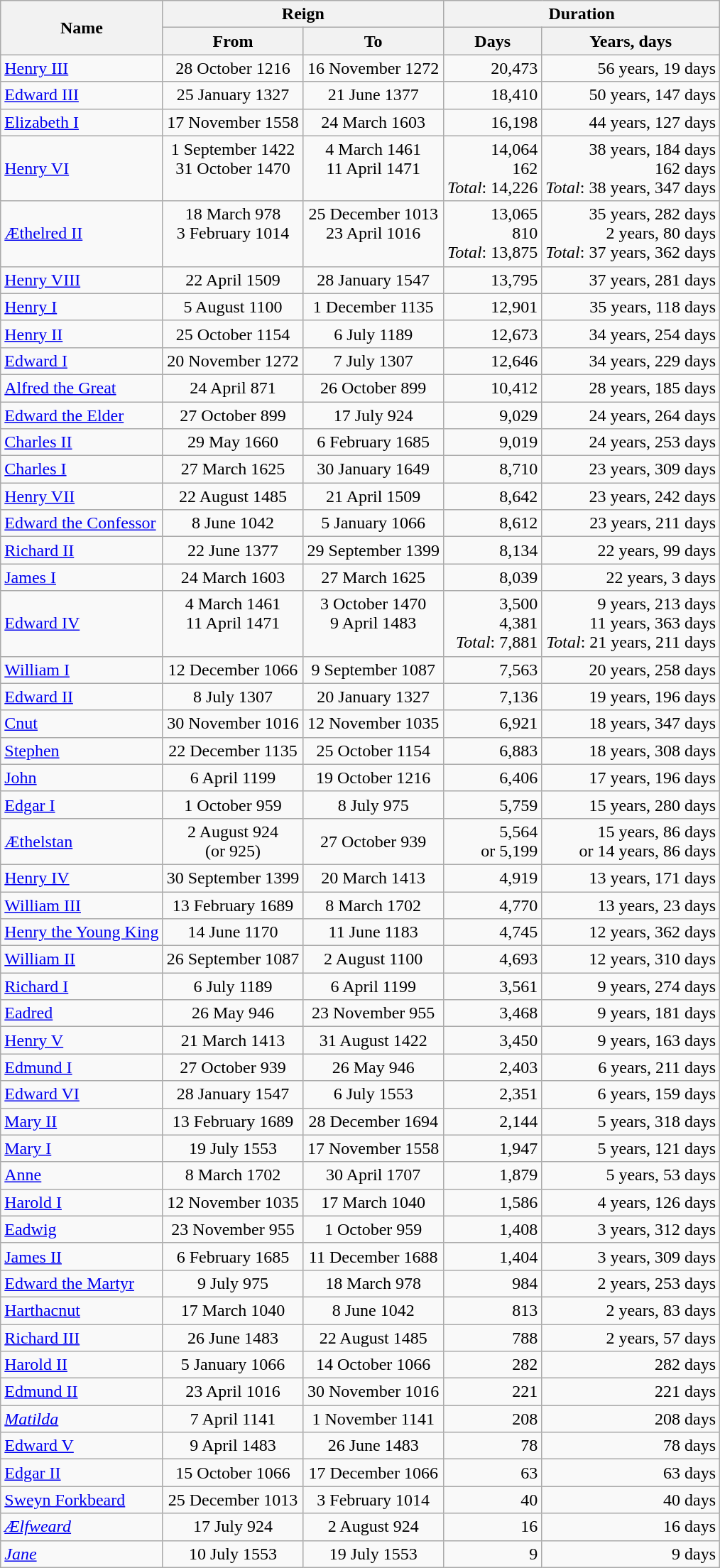<table class="wikitable" style="text-align:center">
<tr style="text-align:center">
<th rowspan=2>Name</th>
<th colspan=2>Reign</th>
<th colspan=2>Duration</th>
</tr>
<tr>
<th>From</th>
<th>To</th>
<th>Days</th>
<th>Years, days</th>
</tr>
<tr>
<td style="text-align:left"><a href='#'>Henry III</a></td>
<td>28 October 1216</td>
<td>16 November 1272</td>
<td style="text-align:right">20,473</td>
<td style="text-align:right">56 years, 19 days</td>
</tr>
<tr>
<td style="text-align:left"><a href='#'>Edward III</a></td>
<td>25 January 1327</td>
<td>21 June 1377</td>
<td style="text-align:right">18,410</td>
<td style="text-align:right">50 years, 147 days</td>
</tr>
<tr>
<td style="text-align:left"><a href='#'>Elizabeth I</a></td>
<td>17 November 1558</td>
<td>24 March 1603</td>
<td style="text-align:right">16,198</td>
<td style="text-align:right">44 years, 127 days</td>
</tr>
<tr>
<td style="text-align:left"><a href='#'>Henry VI</a></td>
<td>1 September 1422<br>31 October 1470<br> </td>
<td>4 March 1461<br>11 April 1471<br> </td>
<td style="text-align:right">14,064<br>162<br><em>Total</em>: 14,226</td>
<td style="text-align:right">38 years, 184 days<br>162 days<br><em>Total</em>: 38 years, 347 days</td>
</tr>
<tr>
<td style="text-align:left"><a href='#'>Æthelred II</a></td>
<td>18 March 978<br>3 February 1014<br> </td>
<td>25 December 1013<br>23 April 1016<br> </td>
<td style="text-align:right">13,065<br>810<br><em>Total</em>: 13,875</td>
<td style="text-align:right">35 years, 282 days<br>2 years, 80 days<br><em>Total</em>: 37 years, 362 days</td>
</tr>
<tr>
<td style="text-align:left"><a href='#'>Henry VIII</a></td>
<td>22 April 1509</td>
<td>28 January 1547</td>
<td style="text-align:right">13,795</td>
<td style="text-align:right">37 years, 281 days</td>
</tr>
<tr>
<td style="text-align:left"><a href='#'>Henry I</a></td>
<td>5 August 1100</td>
<td>1 December 1135</td>
<td style="text-align:right">12,901</td>
<td style="text-align:right">35 years, 118 days</td>
</tr>
<tr>
<td style="text-align:left"><a href='#'>Henry II</a></td>
<td>25 October 1154</td>
<td>6 July 1189</td>
<td style="text-align:right">12,673</td>
<td style="text-align:right">34 years, 254 days</td>
</tr>
<tr>
<td style="text-align:left"><a href='#'>Edward I</a></td>
<td>20 November 1272</td>
<td>7 July 1307</td>
<td style="text-align:right">12,646</td>
<td style="text-align:right">34 years, 229 days</td>
</tr>
<tr>
<td style="text-align:left"><a href='#'>Alfred the Great</a></td>
<td>24 April 871</td>
<td>26 October 899</td>
<td style="text-align:right">10,412</td>
<td style="text-align:right">28 years, 185 days</td>
</tr>
<tr>
<td style="text-align:left"><a href='#'>Edward the Elder</a></td>
<td>27 October 899</td>
<td>17 July 924</td>
<td style="text-align:right">9,029</td>
<td style="text-align:right">24 years, 264 days</td>
</tr>
<tr>
<td style="text-align:left"><a href='#'>Charles II</a></td>
<td>29 May 1660</td>
<td>6 February 1685</td>
<td style="text-align:right">9,019</td>
<td style="text-align:right">24 years, 253 days</td>
</tr>
<tr>
<td style="text-align:left"><a href='#'>Charles I</a></td>
<td>27 March 1625</td>
<td>30 January 1649</td>
<td style="text-align:right">8,710</td>
<td style="text-align:right">23 years, 309 days</td>
</tr>
<tr>
<td style="text-align:left"><a href='#'>Henry VII</a></td>
<td>22 August 1485</td>
<td>21 April 1509</td>
<td style="text-align:right">8,642</td>
<td style="text-align:right">23 years, 242 days</td>
</tr>
<tr>
<td style="text-align:left"><a href='#'>Edward the Confessor</a></td>
<td>8 June 1042</td>
<td>5 January 1066</td>
<td style="text-align:right">8,612</td>
<td style="text-align:right">23 years, 211 days</td>
</tr>
<tr>
<td style="text-align:left"><a href='#'>Richard II</a></td>
<td>22 June 1377</td>
<td>29 September 1399</td>
<td style="text-align:right">8,134</td>
<td style="text-align:right">22 years, 99 days</td>
</tr>
<tr>
<td style="text-align:left"><a href='#'>James I</a></td>
<td>24 March 1603</td>
<td>27 March 1625</td>
<td style="text-align:right">8,039</td>
<td style="text-align:right">22 years, 3 days</td>
</tr>
<tr>
<td style="text-align:left"><a href='#'>Edward IV</a></td>
<td>4 March 1461<br>11 April 1471<br> </td>
<td>3 October 1470<br>9 April 1483<br> </td>
<td style="text-align:right">3,500<br>4,381<br><em>Total</em>: 7,881</td>
<td style="text-align:right">9 years, 213 days<br>11 years, 363 days<br><em>Total</em>: 21 years, 211 days</td>
</tr>
<tr>
<td style="text-align:left"><a href='#'>William I</a></td>
<td>12 December 1066</td>
<td>9 September 1087</td>
<td style="text-align:right">7,563</td>
<td style="text-align:right">20 years, 258 days</td>
</tr>
<tr>
<td style="text-align:left"><a href='#'>Edward II</a></td>
<td>8 July 1307</td>
<td>20 January 1327</td>
<td style="text-align:right">7,136</td>
<td style="text-align:right">19 years, 196 days</td>
</tr>
<tr>
<td style="text-align:left"><a href='#'>Cnut</a></td>
<td>30 November 1016</td>
<td>12 November 1035</td>
<td style="text-align:right">6,921</td>
<td style="text-align:right">18 years, 347 days</td>
</tr>
<tr>
<td style="text-align:left"><a href='#'>Stephen</a></td>
<td>22 December 1135</td>
<td>25 October 1154</td>
<td style="text-align:right">6,883</td>
<td style="text-align:right">18 years, 308 days</td>
</tr>
<tr>
<td style="text-align:left"><a href='#'>John</a></td>
<td>6 April 1199</td>
<td>19 October 1216</td>
<td style="text-align:right">6,406</td>
<td style="text-align:right">17 years, 196 days</td>
</tr>
<tr>
<td style="text-align:left"><a href='#'>Edgar I</a></td>
<td>1 October 959</td>
<td>8 July 975</td>
<td style="text-align:right">5,759</td>
<td style="text-align:right">15 years, 280 days</td>
</tr>
<tr>
<td style="text-align:left"><a href='#'>Æthelstan</a></td>
<td>2 August 924<br>(or 925)</td>
<td>27 October 939</td>
<td style="text-align:right">5,564 <br>or 5,199</td>
<td style="text-align:right">15 years, 86 days<br>or 14 years, 86 days</td>
</tr>
<tr>
<td style="text-align:left"><a href='#'>Henry IV</a></td>
<td>30 September 1399</td>
<td>20 March 1413</td>
<td style="text-align:right">4,919</td>
<td style="text-align:right">13 years, 171 days</td>
</tr>
<tr>
<td style="text-align:left"><a href='#'>William III</a><br></td>
<td>13 February 1689</td>
<td>8 March 1702</td>
<td style="text-align:right">4,770</td>
<td style="text-align:right">13 years, 23 days</td>
</tr>
<tr>
<td style="text-align:left"><a href='#'>Henry the Young King</a><br></td>
<td>14 June 1170</td>
<td>11 June 1183</td>
<td style="text-align:right">4,745</td>
<td style="text-align:right">12 years, 362 days</td>
</tr>
<tr>
<td style="text-align:left"><a href='#'>William II</a></td>
<td>26 September 1087</td>
<td>2 August 1100</td>
<td style="text-align:right">4,693</td>
<td style="text-align:right">12 years, 310 days</td>
</tr>
<tr>
<td style="text-align:left"><a href='#'>Richard I</a></td>
<td>6 July 1189</td>
<td>6 April 1199</td>
<td style="text-align:right">3,561</td>
<td style="text-align:right">9 years, 274 days</td>
</tr>
<tr>
<td style="text-align:left"><a href='#'>Eadred</a></td>
<td>26 May 946</td>
<td>23 November 955</td>
<td style="text-align:right">3,468</td>
<td style="text-align:right">9 years, 181 days</td>
</tr>
<tr>
<td style="text-align:left"><a href='#'>Henry V</a></td>
<td>21 March 1413</td>
<td>31 August 1422</td>
<td style="text-align:right">3,450</td>
<td style="text-align:right">9 years, 163 days</td>
</tr>
<tr>
<td style="text-align:left"><a href='#'>Edmund I</a></td>
<td>27 October 939</td>
<td>26 May 946</td>
<td style="text-align:right">2,403</td>
<td style="text-align:right">6 years, 211 days</td>
</tr>
<tr>
<td style="text-align:left"><a href='#'>Edward VI</a></td>
<td>28 January 1547</td>
<td>6 July 1553</td>
<td style="text-align:right">2,351</td>
<td style="text-align:right">6 years, 159 days</td>
</tr>
<tr>
<td style="text-align:left"><a href='#'>Mary II</a><br></td>
<td>13 February 1689</td>
<td>28 December 1694</td>
<td style="text-align:right">2,144</td>
<td style="text-align:right">5 years, 318 days</td>
</tr>
<tr>
<td style="text-align:left"><a href='#'>Mary I</a></td>
<td>19 July 1553</td>
<td>17 November 1558</td>
<td style="text-align:right">1,947</td>
<td style="text-align:right">5 years, 121 days</td>
</tr>
<tr>
<td style="text-align:left"><a href='#'>Anne</a><br></td>
<td>8 March 1702</td>
<td>30 April 1707</td>
<td style="text-align:right">1,879</td>
<td style="text-align:right">5 years, 53 days</td>
</tr>
<tr>
<td style="text-align:left"><a href='#'>Harold I</a></td>
<td>12 November 1035</td>
<td>17 March 1040</td>
<td style="text-align:right">1,586</td>
<td style="text-align:right">4 years, 126 days</td>
</tr>
<tr>
<td style="text-align:left"><a href='#'>Eadwig</a></td>
<td>23 November 955</td>
<td>1 October 959</td>
<td style="text-align:right">1,408</td>
<td style="text-align:right">3 years, 312 days</td>
</tr>
<tr>
<td style="text-align:left"><a href='#'>James II</a></td>
<td>6 February 1685</td>
<td>11 December 1688</td>
<td style="text-align:right">1,404</td>
<td style="text-align:right">3 years, 309 days</td>
</tr>
<tr>
<td style="text-align:left"><a href='#'>Edward the Martyr</a></td>
<td>9 July 975</td>
<td>18 March 978</td>
<td style="text-align:right">984</td>
<td style="text-align:right">2 years, 253 days</td>
</tr>
<tr>
<td style="text-align:left"><a href='#'>Harthacnut</a></td>
<td>17 March 1040</td>
<td>8 June 1042</td>
<td style="text-align:right">813</td>
<td style="text-align:right">2 years, 83 days</td>
</tr>
<tr>
<td style="text-align:left"><a href='#'>Richard III</a></td>
<td>26 June 1483</td>
<td>22 August 1485</td>
<td style="text-align:right">788</td>
<td style="text-align:right">2 years, 57 days</td>
</tr>
<tr>
<td style="text-align:left"><a href='#'>Harold II</a></td>
<td>5 January 1066</td>
<td>14 October 1066</td>
<td style="text-align:right">282</td>
<td style="text-align:right">282 days</td>
</tr>
<tr>
<td style="text-align:left"><a href='#'>Edmund II</a></td>
<td>23 April 1016</td>
<td>30 November 1016</td>
<td style="text-align:right">221</td>
<td style="text-align:right">221 days</td>
</tr>
<tr>
<td style="text-align:left"><em><a href='#'>Matilda</a></em> </td>
<td>7 April 1141</td>
<td>1 November 1141</td>
<td style="text-align:right">208</td>
<td style="text-align:right">208 days</td>
</tr>
<tr>
<td style="text-align:left"><a href='#'>Edward V</a></td>
<td>9 April 1483</td>
<td>26 June 1483</td>
<td style="text-align:right">78</td>
<td style="text-align:right">78 days</td>
</tr>
<tr>
<td style="text-align:left"><a href='#'>Edgar II</a></td>
<td>15 October 1066</td>
<td>17 December 1066</td>
<td style="text-align:right">63</td>
<td style="text-align:right">63 days</td>
</tr>
<tr>
<td style="text-align:left"><a href='#'>Sweyn Forkbeard</a></td>
<td>25 December 1013</td>
<td>3 February 1014</td>
<td style="text-align:right">40</td>
<td style="text-align:right">40 days</td>
</tr>
<tr>
<td style="text-align:left"><em><a href='#'>Ælfweard</a></em> </td>
<td>17 July 924</td>
<td>2 August 924</td>
<td style="text-align:right">16</td>
<td style="text-align:right">16 days</td>
</tr>
<tr>
<td style="text-align:left"><em><a href='#'>Jane</a></em> </td>
<td>10 July 1553</td>
<td>19 July 1553</td>
<td style="text-align:right">9</td>
<td style="text-align:right">9 days</td>
</tr>
</table>
